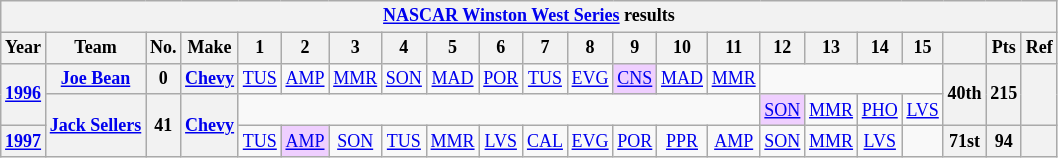<table class="wikitable" style="text-align:center; font-size:75%">
<tr>
<th colspan=23><a href='#'>NASCAR Winston West Series</a> results</th>
</tr>
<tr>
<th>Year</th>
<th>Team</th>
<th>No.</th>
<th>Make</th>
<th>1</th>
<th>2</th>
<th>3</th>
<th>4</th>
<th>5</th>
<th>6</th>
<th>7</th>
<th>8</th>
<th>9</th>
<th>10</th>
<th>11</th>
<th>12</th>
<th>13</th>
<th>14</th>
<th>15</th>
<th></th>
<th>Pts</th>
<th>Ref</th>
</tr>
<tr>
<th rowspan=2><a href='#'>1996</a></th>
<th><a href='#'>Joe Bean</a></th>
<th>0</th>
<th><a href='#'>Chevy</a></th>
<td><a href='#'>TUS</a></td>
<td><a href='#'>AMP</a></td>
<td><a href='#'>MMR</a></td>
<td><a href='#'>SON</a></td>
<td><a href='#'>MAD</a></td>
<td><a href='#'>POR</a></td>
<td><a href='#'>TUS</a></td>
<td><a href='#'>EVG</a></td>
<td style="background:#EFCFFF;"><a href='#'>CNS</a><br></td>
<td><a href='#'>MAD</a></td>
<td><a href='#'>MMR</a></td>
<td colspan=4></td>
<th rowspan=2>40th</th>
<th rowspan=2>215</th>
<th rowspan=2></th>
</tr>
<tr>
<th rowspan=2><a href='#'>Jack Sellers</a></th>
<th rowspan=2>41</th>
<th rowspan=2><a href='#'>Chevy</a></th>
<td colspan=11></td>
<td style="background:#EFCFFF;"><a href='#'>SON</a><br></td>
<td><a href='#'>MMR</a></td>
<td><a href='#'>PHO</a></td>
<td><a href='#'>LVS</a></td>
</tr>
<tr>
<th><a href='#'>1997</a></th>
<td><a href='#'>TUS</a></td>
<td style="background:#EFCFFF;"><a href='#'>AMP</a><br></td>
<td><a href='#'>SON</a></td>
<td><a href='#'>TUS</a></td>
<td><a href='#'>MMR</a></td>
<td><a href='#'>LVS</a></td>
<td><a href='#'>CAL</a></td>
<td><a href='#'>EVG</a></td>
<td><a href='#'>POR</a></td>
<td><a href='#'>PPR</a></td>
<td><a href='#'>AMP</a></td>
<td><a href='#'>SON</a></td>
<td><a href='#'>MMR</a></td>
<td><a href='#'>LVS</a></td>
<td></td>
<th>71st</th>
<th>94</th>
<th></th>
</tr>
</table>
